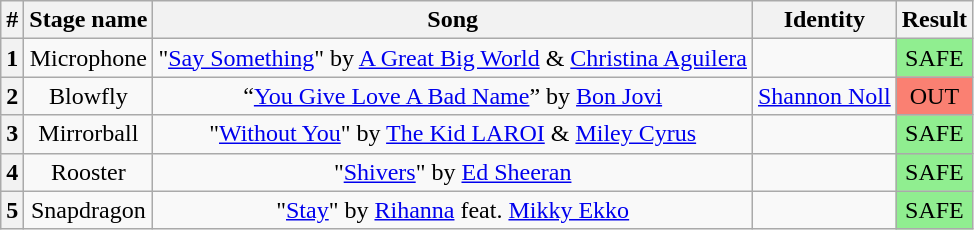<table class="wikitable plainrowheaders" style="text-align: center;">
<tr>
<th>#</th>
<th>Stage name</th>
<th>Song</th>
<th>Identity</th>
<th>Result</th>
</tr>
<tr>
<th>1</th>
<td>Microphone</td>
<td>"<a href='#'>Say Something</a>" by <a href='#'>A Great Big World</a> & <a href='#'>Christina Aguilera</a></td>
<td></td>
<td bgcolor=lightgreen>SAFE</td>
</tr>
<tr>
<th>2</th>
<td>Blowfly</td>
<td>“<a href='#'>You Give Love A Bad Name</a>” by <a href='#'>Bon Jovi</a></td>
<td><a href='#'>Shannon Noll</a></td>
<td bgcolor=Salmon>OUT</td>
</tr>
<tr>
<th>3</th>
<td>Mirrorball</td>
<td>"<a href='#'>Without You</a>" by <a href='#'>The Kid LAROI</a> & <a href='#'>Miley Cyrus</a></td>
<td></td>
<td bgcolor=lightgreen>SAFE</td>
</tr>
<tr>
<th>4</th>
<td>Rooster</td>
<td>"<a href='#'>Shivers</a>" by <a href='#'>Ed Sheeran</a></td>
<td></td>
<td bgcolor=lightgreen>SAFE</td>
</tr>
<tr>
<th>5</th>
<td>Snapdragon</td>
<td>"<a href='#'>Stay</a>" by <a href='#'>Rihanna</a> feat. <a href='#'>Mikky Ekko</a></td>
<td></td>
<td bgcolor=lightgreen>SAFE</td>
</tr>
</table>
